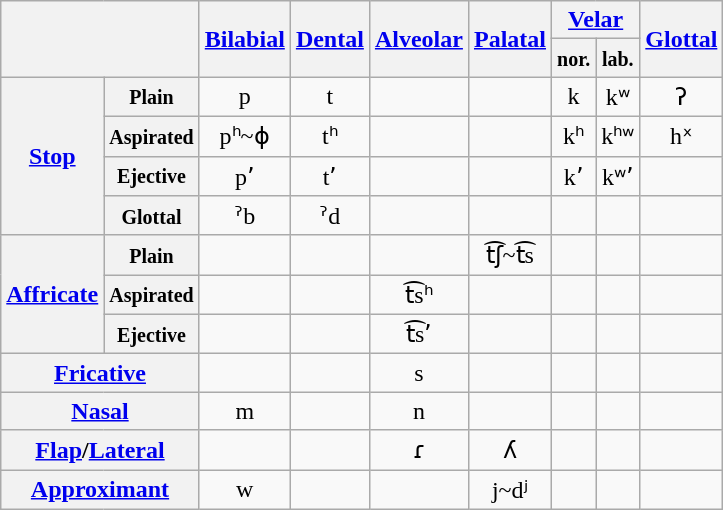<table class="wikitable">
<tr>
<th colspan="2" rowspan="2"></th>
<th rowspan="2"><a href='#'>Bilabial</a></th>
<th rowspan="2"><a href='#'>Dental</a></th>
<th rowspan="2"><a href='#'>Alveolar</a></th>
<th rowspan="2"><a href='#'>Palatal</a></th>
<th colspan="2"><a href='#'>Velar</a></th>
<th rowspan="2"><a href='#'>Glottal</a></th>
</tr>
<tr>
<th><small>nor.</small></th>
<th><small>lab.</small></th>
</tr>
<tr align="center">
<th rowspan="4"><a href='#'>Stop</a></th>
<th><small>Plain</small></th>
<td>p</td>
<td>t</td>
<td></td>
<td></td>
<td>k</td>
<td>kʷ</td>
<td>ʔ</td>
</tr>
<tr align="center">
<th><small>Aspirated</small></th>
<td>pʰ~ɸ</td>
<td>tʰ</td>
<td></td>
<td></td>
<td>kʰ</td>
<td>kʰʷ</td>
<td>hˣ</td>
</tr>
<tr align="center">
<th><small>Ejective</small></th>
<td>pʼ</td>
<td>tʼ</td>
<td></td>
<td></td>
<td>kʼ</td>
<td>kʷʼ</td>
<td></td>
</tr>
<tr align="center">
<th><small>Glottal</small></th>
<td>ˀb</td>
<td>ˀd</td>
<td></td>
<td></td>
<td></td>
<td></td>
<td></td>
</tr>
<tr align="center">
<th rowspan="3"><a href='#'>Affricate</a></th>
<th><small>Plain</small></th>
<td></td>
<td></td>
<td></td>
<td>t͡ʃ~t͡s</td>
<td></td>
<td></td>
<td></td>
</tr>
<tr align="center">
<th><small>Aspirated</small></th>
<td></td>
<td></td>
<td>t͡sʰ</td>
<td></td>
<td></td>
<td></td>
<td></td>
</tr>
<tr align="center">
<th><small>Ejective</small></th>
<td></td>
<td></td>
<td>t͡sʼ</td>
<td></td>
<td></td>
<td></td>
<td></td>
</tr>
<tr align="center">
<th colspan="2"><a href='#'>Fricative</a></th>
<td></td>
<td></td>
<td>s</td>
<td></td>
<td></td>
<td></td>
<td></td>
</tr>
<tr align="center">
<th colspan="2"><a href='#'>Nasal</a></th>
<td>m</td>
<td></td>
<td>n</td>
<td></td>
<td></td>
<td></td>
<td></td>
</tr>
<tr align="center">
<th colspan="2"><a href='#'>Flap</a>/<a href='#'>Lateral</a></th>
<td></td>
<td></td>
<td>ɾ</td>
<td>ʎ</td>
<td></td>
<td></td>
<td></td>
</tr>
<tr align="center">
<th colspan="2"><a href='#'>Approximant</a></th>
<td>w</td>
<td></td>
<td></td>
<td>j~dʲ</td>
<td></td>
<td></td>
<td></td>
</tr>
</table>
